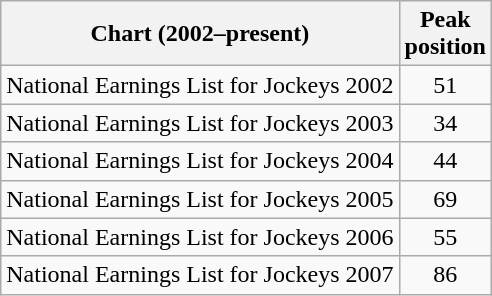<table class="wikitable sortable">
<tr>
<th>Chart (2002–present)</th>
<th>Peak<br>position</th>
</tr>
<tr>
<td>National Earnings List for Jockeys 2002</td>
<td style="text-align:center;">51</td>
</tr>
<tr>
<td>National Earnings List for Jockeys 2003</td>
<td style="text-align:center;">34</td>
</tr>
<tr>
<td>National Earnings List for Jockeys 2004</td>
<td style="text-align:center;">44</td>
</tr>
<tr>
<td>National Earnings List for Jockeys 2005</td>
<td style="text-align:center;">69</td>
</tr>
<tr>
<td>National Earnings List for Jockeys 2006</td>
<td style="text-align:center;">55</td>
</tr>
<tr>
<td>National Earnings List for Jockeys 2007</td>
<td style="text-align:center;">86</td>
</tr>
</table>
